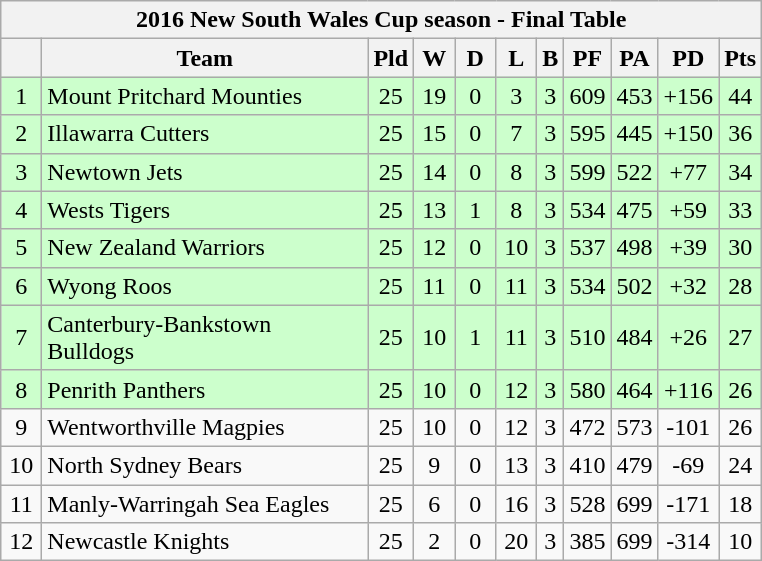<table class="wikitable" style="text-align:center;">
<tr>
<th colspan="11">2016 New South Wales Cup season - Final Table</th>
</tr>
<tr>
<th width="20" abbr="Position"></th>
<th width="210">Team</th>
<th width="20" abbr="Played">Pld</th>
<th width="20" abbr="Won">W</th>
<th width="20" abbr="Drawn">D</th>
<th width="20" abbr="Lost">L</th>
<th abbr="Byes" withd="20">B</th>
<th width="20" abbr="Points For">PF</th>
<th width="20" abbr="Points Against">PA</th>
<th width="30" abbr="Points Difference">PD</th>
<th width="20" abbr="Points">Pts</th>
</tr>
<tr style="background: #ccffcc;">
<td>1</td>
<td style="text-align:left;"> Mount Pritchard Mounties</td>
<td>25</td>
<td>19</td>
<td>0</td>
<td>3</td>
<td>3</td>
<td>609</td>
<td>453</td>
<td>+156</td>
<td>44</td>
</tr>
<tr style="background: #ccffcc;">
<td>2</td>
<td style="text-align:left;"> Illawarra Cutters</td>
<td>25</td>
<td>15</td>
<td>0</td>
<td>7</td>
<td>3</td>
<td>595</td>
<td>445</td>
<td>+150</td>
<td>36</td>
</tr>
<tr style="background: #ccffcc;">
<td>3</td>
<td style="text-align:left;"> Newtown Jets</td>
<td>25</td>
<td>14</td>
<td>0</td>
<td>8</td>
<td>3</td>
<td>599</td>
<td>522</td>
<td>+77</td>
<td>34</td>
</tr>
<tr style="background: #ccffcc;">
<td>4</td>
<td style="text-align:left;"> Wests Tigers</td>
<td>25</td>
<td>13</td>
<td>1</td>
<td>8</td>
<td>3</td>
<td>534</td>
<td>475</td>
<td>+59</td>
<td>33</td>
</tr>
<tr style="background: #ccffcc;">
<td>5</td>
<td style="text-align:left;"> New Zealand Warriors</td>
<td>25</td>
<td>12</td>
<td>0</td>
<td>10</td>
<td>3</td>
<td>537</td>
<td>498</td>
<td>+39</td>
<td>30</td>
</tr>
<tr style="background: #ccffcc;">
<td>6</td>
<td style="text-align:left;"> Wyong Roos</td>
<td>25</td>
<td>11</td>
<td>0</td>
<td>11</td>
<td>3</td>
<td>534</td>
<td>502</td>
<td>+32</td>
<td>28</td>
</tr>
<tr style="background: #ccffcc;">
<td>7</td>
<td style="text-align:left;"> Canterbury-Bankstown Bulldogs</td>
<td>25</td>
<td>10</td>
<td>1</td>
<td>11</td>
<td>3</td>
<td>510</td>
<td>484</td>
<td>+26</td>
<td>27</td>
</tr>
<tr style="background: #ccffcc;">
<td>8</td>
<td style="text-align:left;"> Penrith Panthers</td>
<td>25</td>
<td>10</td>
<td>0</td>
<td>12</td>
<td>3</td>
<td>580</td>
<td>464</td>
<td>+116</td>
<td>26</td>
</tr>
<tr>
<td>9</td>
<td style="text-align:left;"> Wentworthville Magpies</td>
<td>25</td>
<td>10</td>
<td>0</td>
<td>12</td>
<td>3</td>
<td>472</td>
<td>573</td>
<td>-101</td>
<td>26</td>
</tr>
<tr>
<td>10</td>
<td style="text-align:left;"> North Sydney Bears</td>
<td>25</td>
<td>9</td>
<td>0</td>
<td>13</td>
<td>3</td>
<td>410</td>
<td>479</td>
<td>-69</td>
<td>24</td>
</tr>
<tr>
<td>11</td>
<td style="text-align:left;"> Manly-Warringah Sea Eagles</td>
<td>25</td>
<td>6</td>
<td>0</td>
<td>16</td>
<td>3</td>
<td>528</td>
<td>699</td>
<td>-171</td>
<td>18</td>
</tr>
<tr>
<td>12</td>
<td style="text-align:left;"> Newcastle Knights</td>
<td>25</td>
<td>2</td>
<td>0</td>
<td>20</td>
<td>3</td>
<td>385</td>
<td>699</td>
<td>-314</td>
<td>10</td>
</tr>
</table>
